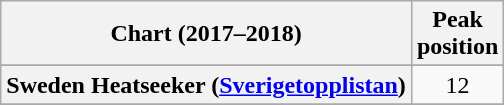<table class="wikitable sortable plainrowheaders" style="text-align:center">
<tr>
<th>Chart (2017–2018)</th>
<th>Peak<br>position</th>
</tr>
<tr>
</tr>
<tr>
</tr>
<tr>
</tr>
<tr>
<th scope="row">Sweden Heatseeker (<a href='#'>Sverigetopplistan</a>)</th>
<td>12</td>
</tr>
<tr>
</tr>
<tr>
</tr>
<tr>
</tr>
<tr>
</tr>
</table>
